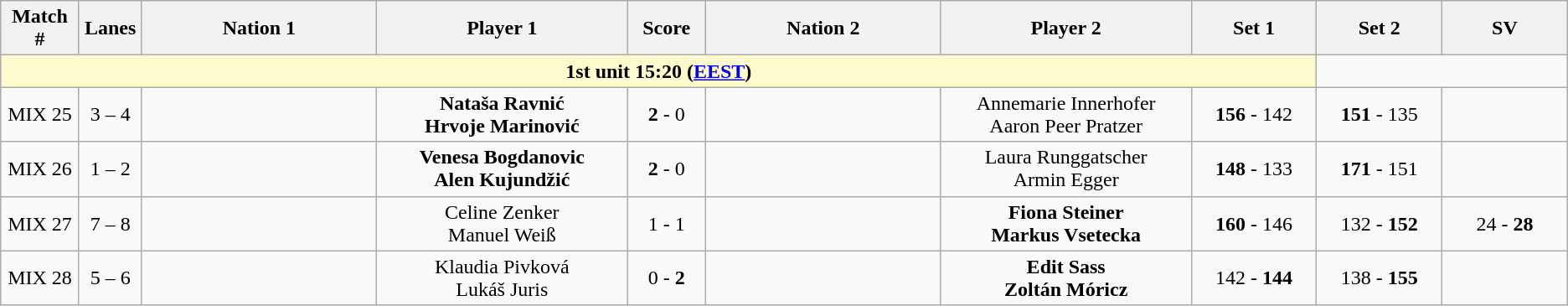<table class="wikitable">
<tr>
<th width="5%">Match #</th>
<th width="4%">Lanes</th>
<th width="15%">Nation 1</th>
<th width="16%">Player 1</th>
<th width="5%">Score</th>
<th width="15%">Nation 2</th>
<th width="16%">Player 2</th>
<th width="8%">Set 1</th>
<th width="8%">Set 2</th>
<th width="8%">SV</th>
</tr>
<tr>
<td colspan="8" style="text-align:center; background-color:#FFFACD"><strong>1st unit 15:20 (<a href='#'>EEST</a>)</strong></td>
</tr>
<tr style=text-align:center;"background:#;">
<td>MIX 25</td>
<td>3 – 4</td>
<td></td>
<td><strong>Nataša Ravnić <br> Hrvoje Marinović</strong></td>
<td><strong>2</strong> - 0</td>
<td></td>
<td>Annemarie Innerhofer <br> Aaron Peer Pratzer</td>
<td><strong>156</strong> - 142</td>
<td><strong>151</strong> - 135</td>
<td></td>
</tr>
<tr style=text-align:center;"background:#;">
<td>MIX 26</td>
<td>1 – 2</td>
<td></td>
<td><strong>Venesa Bogdanovic <br> Alen Kujundžić</strong></td>
<td><strong>2</strong> - 0</td>
<td></td>
<td>Laura Runggatscher <br> Armin Egger</td>
<td><strong>148</strong> - 133</td>
<td><strong>171</strong> - 151</td>
<td></td>
</tr>
<tr style=text-align:center;"background:#;">
<td>MIX 27</td>
<td>7 – 8</td>
<td></td>
<td>Celine Zenker <br> Manuel Weiß</td>
<td>1 - 1</td>
<td></td>
<td><strong>Fiona Steiner <br> Markus Vsetecka</strong></td>
<td><strong>160</strong> - 146</td>
<td>132 - <strong>152</strong></td>
<td>24 - <strong>28</strong></td>
</tr>
<tr style=text-align:center;"background:#;">
<td>MIX 28</td>
<td>5 – 6</td>
<td></td>
<td>Klaudia Pivková <br> Lukáš Juris</td>
<td>0 - <strong>2</strong></td>
<td></td>
<td><strong>Edit Sass <br> Zoltán Móricz</strong></td>
<td>142 - <strong>144</strong></td>
<td>138 - <strong>155</strong></td>
<td></td>
</tr>
</table>
